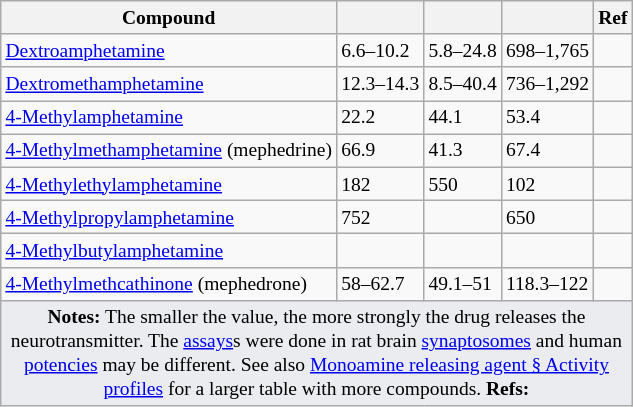<table class="wikitable" style="font-size:small;">
<tr>
<th>Compound</th>
<th data-sort-type="number"></th>
<th data-sort-type="number"></th>
<th data-sort-type="number"></th>
<th>Ref</th>
</tr>
<tr>
<td><a href='#'>Dextroamphetamine</a></td>
<td>6.6–10.2</td>
<td>5.8–24.8</td>
<td>698–1,765</td>
<td></td>
</tr>
<tr>
<td><a href='#'>Dextromethamphetamine</a></td>
<td>12.3–14.3</td>
<td>8.5–40.4</td>
<td>736–1,292</td>
<td></td>
</tr>
<tr>
<td><a href='#'>4-Methylamphetamine</a></td>
<td>22.2</td>
<td>44.1</td>
<td>53.4</td>
<td></td>
</tr>
<tr>
<td><a href='#'>4-Methylmethamphetamine</a> (mephedrine)</td>
<td>66.9</td>
<td>41.3</td>
<td>67.4</td>
<td></td>
</tr>
<tr>
<td><a href='#'>4-Methylethylamphetamine</a></td>
<td>182</td>
<td>550</td>
<td>102</td>
<td></td>
</tr>
<tr>
<td><a href='#'>4-Methylpropylamphetamine</a></td>
<td>752</td>
<td></td>
<td>650</td>
<td></td>
</tr>
<tr>
<td><a href='#'>4-Methylbutylamphetamine</a></td>
<td></td>
<td></td>
<td></td>
<td></td>
</tr>
<tr>
<td><a href='#'>4-Methylmethcathinone</a> (mephedrone)</td>
<td>58–62.7</td>
<td>49.1–51</td>
<td>118.3–122</td>
<td></td>
</tr>
<tr>
<td colspan="5" style="width: 1px; background-color:#eaecf0; text-align: center;"><strong>Notes:</strong> The smaller the value, the more strongly the drug releases the neurotransmitter. The <a href='#'>assays</a>s were done in rat brain <a href='#'>synaptosomes</a> and human <a href='#'>potencies</a> may be different. See also <a href='#'>Monoamine releasing agent § Activity profiles</a> for a larger table with more compounds. <strong>Refs:</strong> </td>
</tr>
</table>
